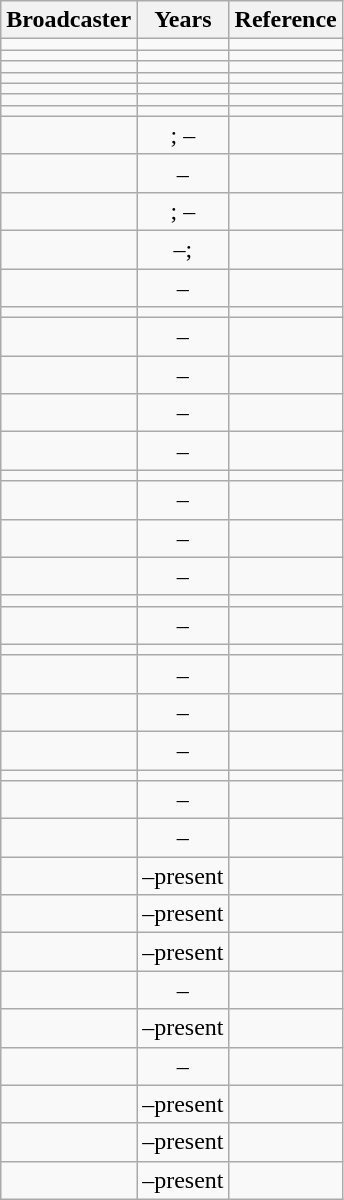<table class="wikitable sortable" style="text-align:center">
<tr>
<th>Broadcaster</th>
<th>Years</th>
<th class="unsortable">Reference</th>
</tr>
<tr>
<td></td>
<td></td>
<td></td>
</tr>
<tr>
<td></td>
<td></td>
<td></td>
</tr>
<tr>
<td></td>
<td></td>
<td></td>
</tr>
<tr>
<td></td>
<td></td>
<td></td>
</tr>
<tr>
<td></td>
<td></td>
<td></td>
</tr>
<tr>
<td></td>
<td></td>
<td></td>
</tr>
<tr>
<td></td>
<td></td>
<td></td>
</tr>
<tr>
<td></td>
<td>; –</td>
<td></td>
</tr>
<tr>
<td></td>
<td>–</td>
<td></td>
</tr>
<tr>
<td></td>
<td>; –</td>
<td></td>
</tr>
<tr>
<td></td>
<td>–; </td>
<td></td>
</tr>
<tr>
<td></td>
<td>–</td>
<td></td>
</tr>
<tr>
<td></td>
<td></td>
<td></td>
</tr>
<tr>
<td></td>
<td>–</td>
<td></td>
</tr>
<tr>
<td></td>
<td>–</td>
<td></td>
</tr>
<tr>
<td></td>
<td>–</td>
<td></td>
</tr>
<tr>
<td></td>
<td>–</td>
<td></td>
</tr>
<tr>
<td></td>
<td></td>
<td></td>
</tr>
<tr>
<td></td>
<td>–</td>
<td></td>
</tr>
<tr>
<td></td>
<td>–</td>
<td></td>
</tr>
<tr>
<td></td>
<td>–</td>
<td></td>
</tr>
<tr>
<td></td>
<td></td>
<td></td>
</tr>
<tr>
<td></td>
<td>–</td>
<td></td>
</tr>
<tr>
<td></td>
<td></td>
<td></td>
</tr>
<tr>
<td></td>
<td>–</td>
<td></td>
</tr>
<tr>
<td></td>
<td>–</td>
<td></td>
</tr>
<tr>
<td></td>
<td>–</td>
<td></td>
</tr>
<tr>
<td></td>
<td></td>
<td></td>
</tr>
<tr>
<td></td>
<td>–</td>
<td></td>
</tr>
<tr>
<td></td>
<td>–</td>
<td></td>
</tr>
<tr>
<td></td>
<td>–present</td>
<td></td>
</tr>
<tr>
<td></td>
<td>–present</td>
<td></td>
</tr>
<tr>
<td></td>
<td>–present</td>
<td></td>
</tr>
<tr>
<td></td>
<td>–</td>
<td></td>
</tr>
<tr>
<td></td>
<td>–present</td>
<td></td>
</tr>
<tr>
<td></td>
<td>–</td>
<td></td>
</tr>
<tr>
<td></td>
<td>–present</td>
<td></td>
</tr>
<tr>
<td></td>
<td>–present</td>
<td></td>
</tr>
<tr>
<td></td>
<td>–present</td>
<td></td>
</tr>
</table>
